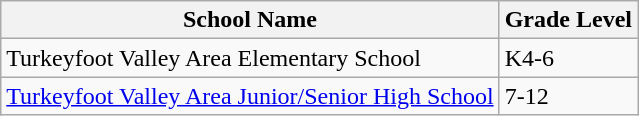<table class="wikitable" border="1">
<tr>
<th>School Name</th>
<th>Grade Level</th>
</tr>
<tr>
<td>Turkeyfoot Valley Area Elementary School</td>
<td>K4-6</td>
</tr>
<tr>
<td><a href='#'>Turkeyfoot Valley Area Junior/Senior High School</a></td>
<td>7-12</td>
</tr>
</table>
